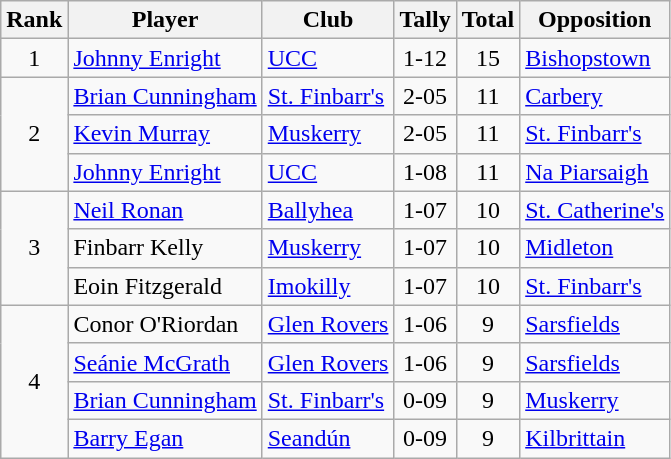<table class="wikitable">
<tr>
<th>Rank</th>
<th>Player</th>
<th>Club</th>
<th>Tally</th>
<th>Total</th>
<th>Opposition</th>
</tr>
<tr>
<td rowspan="1" style="text-align:center;">1</td>
<td><a href='#'>Johnny Enright</a></td>
<td><a href='#'>UCC</a></td>
<td align=center>1-12</td>
<td align=center>15</td>
<td><a href='#'>Bishopstown</a></td>
</tr>
<tr>
<td rowspan="3" style="text-align:center;">2</td>
<td><a href='#'>Brian Cunningham</a></td>
<td><a href='#'>St. Finbarr's</a></td>
<td align=center>2-05</td>
<td align=center>11</td>
<td><a href='#'>Carbery</a></td>
</tr>
<tr>
<td><a href='#'>Kevin Murray</a></td>
<td><a href='#'>Muskerry</a></td>
<td align=center>2-05</td>
<td align=center>11</td>
<td><a href='#'>St. Finbarr's</a></td>
</tr>
<tr>
<td><a href='#'>Johnny Enright</a></td>
<td><a href='#'>UCC</a></td>
<td align=center>1-08</td>
<td align=center>11</td>
<td><a href='#'>Na Piarsaigh</a></td>
</tr>
<tr>
<td rowspan="3" style="text-align:center;">3</td>
<td><a href='#'>Neil Ronan</a></td>
<td><a href='#'>Ballyhea</a></td>
<td align=center>1-07</td>
<td align=center>10</td>
<td><a href='#'>St. Catherine's</a></td>
</tr>
<tr>
<td>Finbarr Kelly</td>
<td><a href='#'>Muskerry</a></td>
<td align=center>1-07</td>
<td align=center>10</td>
<td><a href='#'>Midleton</a></td>
</tr>
<tr>
<td>Eoin Fitzgerald</td>
<td><a href='#'>Imokilly</a></td>
<td align=center>1-07</td>
<td align=center>10</td>
<td><a href='#'>St. Finbarr's</a></td>
</tr>
<tr>
<td rowspan="4" style="text-align:center;">4</td>
<td>Conor O'Riordan</td>
<td><a href='#'>Glen Rovers</a></td>
<td align=center>1-06</td>
<td align=center>9</td>
<td><a href='#'>Sarsfields</a></td>
</tr>
<tr>
<td><a href='#'>Seánie McGrath</a></td>
<td><a href='#'>Glen Rovers</a></td>
<td align=center>1-06</td>
<td align=center>9</td>
<td><a href='#'>Sarsfields</a></td>
</tr>
<tr>
<td><a href='#'>Brian Cunningham</a></td>
<td><a href='#'>St. Finbarr's</a></td>
<td align=center>0-09</td>
<td align=center>9</td>
<td><a href='#'>Muskerry</a></td>
</tr>
<tr>
<td><a href='#'>Barry Egan</a></td>
<td><a href='#'>Seandún</a></td>
<td align=center>0-09</td>
<td align=center>9</td>
<td><a href='#'>Kilbrittain</a></td>
</tr>
</table>
